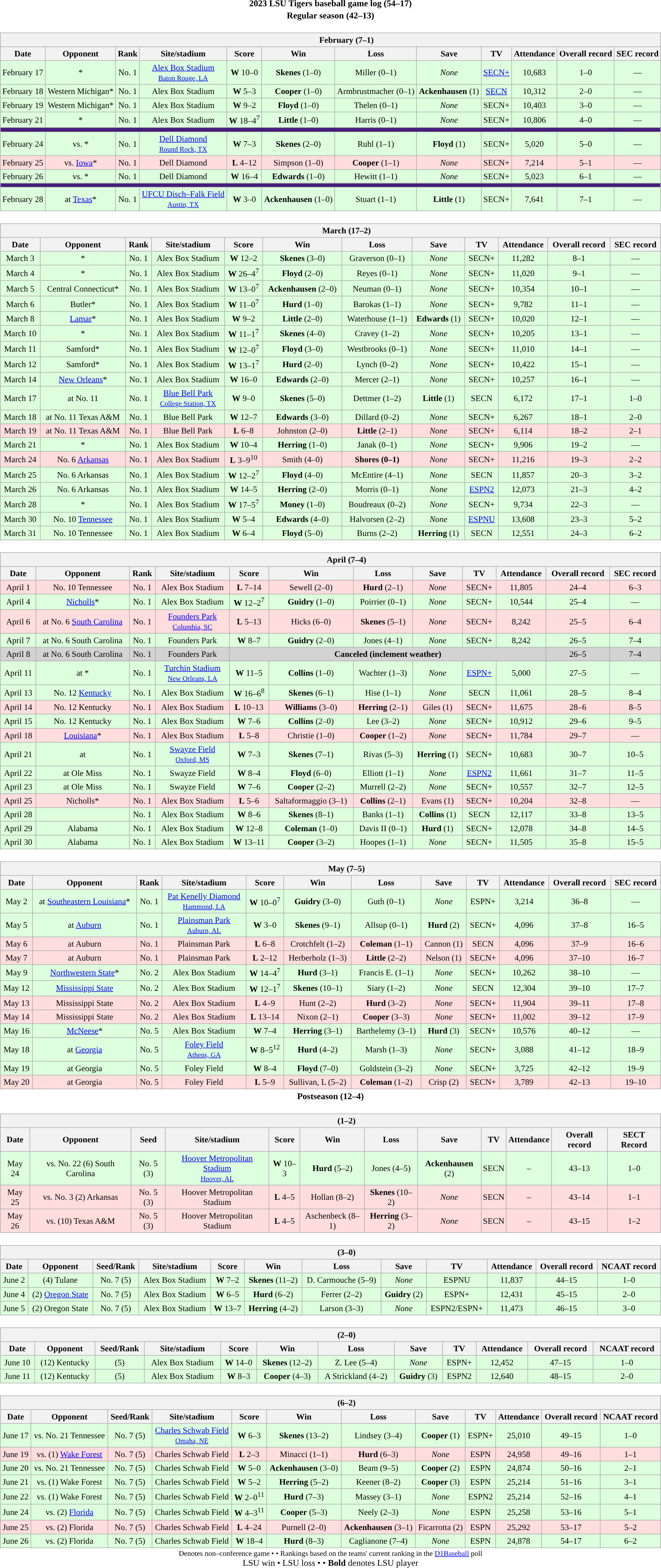<table class="toccolours" width=95% style="clear:both; margin:1.5em auto; text-align:center;">
<tr>
<th colspan=2>2023 LSU Tigers baseball game log (54–17)</th>
</tr>
<tr>
<th colspan=2>Regular season (42–13)</th>
</tr>
<tr valign="top">
<td><br><table class="wikitable collapsible collapsed" style="margin:auto; width:100%; text-align:center; font-size:95%">
<tr>
<th colspan=12 style="padding-left:4em;">February (7–1)</th>
</tr>
<tr>
<th>Date</th>
<th>Opponent</th>
<th>Rank</th>
<th>Site/stadium</th>
<th>Score</th>
<th>Win</th>
<th>Loss</th>
<th>Save</th>
<th>TV</th>
<th>Attendance</th>
<th>Overall record</th>
<th>SEC record</th>
</tr>
<tr align="center" bgcolor="#ddffdd">
<td>February 17</td>
<td>*</td>
<td>No. 1</td>
<td><a href='#'>Alex Box Stadium</a><br><small><a href='#'>Baton Rouge, LA</a></small></td>
<td><strong>W</strong> 10–0</td>
<td><strong>Skenes</strong> (1–0)</td>
<td>Miller (0–1)</td>
<td><em>None</em></td>
<td><a href='#'>SECN+</a></td>
<td>10,683</td>
<td>1–0</td>
<td>—</td>
</tr>
<tr align="center"bgcolor="#ddffdd">
<td>February 18</td>
<td>Western Michigan*</td>
<td>No. 1</td>
<td>Alex Box Stadium</td>
<td><strong>W</strong> 5–3</td>
<td><strong>Cooper</strong> (1–0)</td>
<td>Armbrustmacher (0–1)</td>
<td><strong>Ackenhausen</strong> (1)</td>
<td><a href='#'>SECN</a></td>
<td>10,312</td>
<td>2–0</td>
<td>—</td>
</tr>
<tr align="center" bgcolor="#ddffdd">
<td>February 19</td>
<td>Western Michigan*</td>
<td>No. 1</td>
<td>Alex Box Stadium</td>
<td><strong>W</strong> 9–2</td>
<td><strong>Floyd</strong> (1–0)</td>
<td>Thelen (0–1)</td>
<td><em>None</em></td>
<td>SECN+</td>
<td>10,403</td>
<td>3–0</td>
<td>—</td>
</tr>
<tr align="center" bgcolor="#ddffdd">
<td>February 21</td>
<td>*</td>
<td>No. 1</td>
<td>Alex Box Stadium</td>
<td><strong>W</strong> 18–4<sup>7</sup></td>
<td><strong>Little</strong> (1–0)</td>
<td>Harris (0–1)</td>
<td><em>None</em></td>
<td>SECN+</td>
<td>10,806</td>
<td>4–0</td>
<td>—</td>
</tr>
<tr>
<th colspan=14 style="padding-left:4em;background:#461D7C; color:#FDD023"></th>
</tr>
<tr align="center" bgcolor="#ddffdd">
<td>February 24</td>
<td>vs. *</td>
<td>No. 1</td>
<td><a href='#'>Dell Diamond</a><br><small><a href='#'>Round Rock, TX</a></small></td>
<td><strong>W</strong> 7–3</td>
<td><strong>Skenes</strong> (2–0)</td>
<td>Ruhl (1–1)</td>
<td><strong>Floyd</strong> (1)</td>
<td>SECN+</td>
<td>5,020</td>
<td>5–0</td>
<td>—</td>
</tr>
<tr align="center" bgcolor="#ffdddd">
<td>February 25</td>
<td>vs. <a href='#'>Iowa</a>*</td>
<td>No. 1</td>
<td>Dell Diamond</td>
<td><strong>L</strong> 4–12</td>
<td>Simpson (1–0)</td>
<td><strong>Cooper</strong> (1–1)</td>
<td><em>None</em></td>
<td>SECN+</td>
<td>7,214</td>
<td>5–1</td>
<td>—</td>
</tr>
<tr align="center" bgcolor="#ddffdd">
<td>February 26</td>
<td>vs. *</td>
<td>No. 1</td>
<td>Dell Diamond</td>
<td><strong>W</strong> 16–4</td>
<td><strong>Edwards</strong> (1–0)</td>
<td>Hewitt (1–1)</td>
<td><em>None</em></td>
<td>SECN+</td>
<td>5,023</td>
<td>6–1</td>
<td>—</td>
</tr>
<tr>
<th colspan=14 style="padding-left:4em;background:#461D7C; color:white"></th>
</tr>
<tr align="center" bgcolor="#ddffdd">
<td>February 28</td>
<td>at <a href='#'>Texas</a>*</td>
<td>No. 1</td>
<td><a href='#'>UFCU Disch–Falk Field</a><br><small><a href='#'>Austin, TX</a></small></td>
<td><strong>W</strong> 3–0</td>
<td><strong>Ackenhausen</strong> (1–0)</td>
<td>Stuart (1–1)</td>
<td><strong>Little</strong> (1)</td>
<td>SECN+</td>
<td>7,641</td>
<td>7–1</td>
<td>—</td>
</tr>
</table>
</td>
</tr>
<tr>
<td><br><table class="wikitable collapsible collapsed" style="margin:auto; width:100%; text-align:center; font-size:95%">
<tr>
<th colspan=12 style="padding-left:4em;">March (17–2)</th>
</tr>
<tr>
<th>Date</th>
<th>Opponent</th>
<th>Rank</th>
<th>Site/stadium</th>
<th>Score</th>
<th>Win</th>
<th>Loss</th>
<th>Save</th>
<th>TV</th>
<th>Attendance</th>
<th>Overall record</th>
<th>SEC record</th>
</tr>
<tr align="center" bgcolor="#ddffdd">
<td>March 3</td>
<td>*</td>
<td>No. 1</td>
<td>Alex Box Stadium</td>
<td><strong>W</strong> 12–2</td>
<td><strong>Skenes</strong> (3–0)</td>
<td>Graverson (0–1)</td>
<td><em>None</em></td>
<td>SECN+</td>
<td>11,282</td>
<td>8–1</td>
<td>—</td>
</tr>
<tr align="center" bgcolor="#ddffdd">
<td>March 4</td>
<td>*</td>
<td>No. 1</td>
<td>Alex Box Stadium</td>
<td><strong>W</strong> 26–4<sup>7</sup></td>
<td><strong>Floyd</strong> (2–0)</td>
<td>Reyes (0–1)</td>
<td><em>None</em></td>
<td>SECN+</td>
<td>11,020</td>
<td>9–1</td>
<td>—</td>
</tr>
<tr align="center" bgcolor="#ddffdd">
<td>March 5</td>
<td>Central Connecticut*</td>
<td>No. 1</td>
<td>Alex Box Stadium</td>
<td><strong>W</strong> 13–0<sup>7</sup></td>
<td><strong>Ackenhausen</strong> (2–0)</td>
<td>Neuman (0–1)</td>
<td><em>None</em></td>
<td>SECN+</td>
<td>10,354</td>
<td>10–1</td>
<td>—</td>
</tr>
<tr align="center" bgcolor="#ddffdd">
<td>March 6</td>
<td>Butler*</td>
<td>No. 1</td>
<td>Alex Box Stadium</td>
<td><strong>W</strong> 11–0<sup>7</sup></td>
<td><strong>Hurd</strong> (1–0)</td>
<td>Barokas (1–1)</td>
<td><em>None</em></td>
<td>SECN+</td>
<td>9,782</td>
<td>11–1</td>
<td>—</td>
</tr>
<tr align="center" bgcolor="#ddffdd">
<td>March 8</td>
<td><a href='#'>Lamar</a>*</td>
<td>No. 1</td>
<td>Alex Box Stadium</td>
<td><strong>W</strong> 9–2</td>
<td><strong>Little</strong> (2–0)</td>
<td>Waterhouse (1–1)</td>
<td><strong>Edwards</strong> (1)</td>
<td>SECN+</td>
<td>10,020</td>
<td>12–1</td>
<td>—</td>
</tr>
<tr align="center" bgcolor="#ddffdd">
<td>March 10</td>
<td>*</td>
<td>No. 1</td>
<td>Alex Box Stadium</td>
<td><strong>W</strong> 11–1<sup>7</sup></td>
<td><strong>Skenes</strong> (4–0)</td>
<td>Cravey (1–2)</td>
<td><em>None</em></td>
<td>SECN+</td>
<td>10,205</td>
<td>13–1</td>
<td>—</td>
</tr>
<tr align="center" bgcolor="#ddffdd">
<td>March 11</td>
<td>Samford*</td>
<td>No. 1</td>
<td>Alex Box Stadium</td>
<td><strong>W</strong> 12–0<sup>7</sup></td>
<td><strong>Floyd</strong> (3–0)</td>
<td>Westbrooks (0–1)</td>
<td><em>None</em></td>
<td>SECN+</td>
<td>11,010</td>
<td>14–1</td>
<td>—</td>
</tr>
<tr align="center" bgcolor="#ddffdd">
<td>March 12</td>
<td>Samford*</td>
<td>No. 1</td>
<td>Alex Box Stadium</td>
<td><strong>W</strong> 13–1<sup>7</sup></td>
<td><strong>Hurd</strong> (2–0)</td>
<td>Lynch (0–2)</td>
<td><em>None</em></td>
<td>SECN+</td>
<td>10,422</td>
<td>15–1</td>
<td>—</td>
</tr>
<tr align="center" bgcolor="#ddffdd">
<td>March 14</td>
<td><a href='#'>New Orleans</a>*</td>
<td>No. 1</td>
<td>Alex Box Stadium</td>
<td><strong>W</strong> 16–0</td>
<td><strong>Edwards</strong> (2–0)</td>
<td>Mercer (2–1)</td>
<td><em>None</em></td>
<td>SECN+</td>
<td>10,257</td>
<td>16–1</td>
<td>—</td>
</tr>
<tr align="center" bgcolor="#ddffdd">
<td>March 17</td>
<td>at No. 11 </td>
<td>No. 1</td>
<td><a href='#'>Blue Bell Park</a><br><small><a href='#'>College Station, TX</a></small></td>
<td><strong>W</strong> 9–0</td>
<td><strong>Skenes</strong> (5–0)</td>
<td>Dettmer (1–2)</td>
<td><strong>Little</strong> (1)</td>
<td>SECN</td>
<td>6,172</td>
<td>17–1</td>
<td>1–0</td>
</tr>
<tr align="center" bgcolor="#ddffdd">
<td>March 18</td>
<td>at No. 11 Texas A&M</td>
<td>No. 1</td>
<td>Blue Bell Park</td>
<td><strong>W</strong> 12–7</td>
<td><strong>Edwards</strong> (3–0)</td>
<td>Dillard (0–2)</td>
<td><em>None</em></td>
<td>SECN+</td>
<td>6,267</td>
<td>18–1</td>
<td>2–0</td>
</tr>
<tr align="center" bgcolor="#ffdddd">
<td>March 19</td>
<td>at No. 11 Texas A&M</td>
<td>No. 1</td>
<td>Blue Bell Park</td>
<td><strong>L</strong> 6–8</td>
<td>Johnston (2–0)</td>
<td><strong>Little</strong> (2–1)</td>
<td><em>None</em></td>
<td>SECN+</td>
<td>6,114</td>
<td>18–2</td>
<td>2–1</td>
</tr>
<tr align="center" bgcolor="#ddffdd">
<td>March 21</td>
<td>*</td>
<td>No. 1</td>
<td>Alex Box Stadium</td>
<td><strong>W</strong> 10–4</td>
<td><strong>Herring</strong> (1–0)</td>
<td>Janak (0–1)</td>
<td><em>None</em></td>
<td>SECN+</td>
<td>9,906</td>
<td>19–2</td>
<td>—</td>
</tr>
<tr align="center" bgcolor="#ffdddd">
<td>March 24</td>
<td>No. 6 <a href='#'>Arkansas</a></td>
<td>No. 1</td>
<td>Alex Box Stadium</td>
<td><strong>L</strong> 3–9<sup>10</sup></td>
<td>Smith (4–0)</td>
<td><strong>Shores (0–1)</strong></td>
<td><em>None</em></td>
<td>SECN+</td>
<td>11,216</td>
<td>19–3</td>
<td>2–2</td>
</tr>
<tr align="center" bgcolor="#ddffdd">
<td>March 25</td>
<td>No. 6 Arkansas</td>
<td>No. 1</td>
<td>Alex Box Stadium</td>
<td><strong>W</strong> 12–2<sup>7</sup></td>
<td><strong>Floyd</strong> (4–0)</td>
<td>McEntire (4–1)</td>
<td><em>None</em></td>
<td>SECN</td>
<td>11,857</td>
<td>20–3</td>
<td>3–2</td>
</tr>
<tr align="center" bgcolor="#ddffdd">
<td>March 26</td>
<td>No. 6 Arkansas</td>
<td>No. 1</td>
<td>Alex Box Stadium</td>
<td><strong>W</strong> 14–5</td>
<td><strong>Herring</strong> (2–0)</td>
<td>Morris (0–1)</td>
<td><em>None</em></td>
<td><a href='#'>ESPN2</a></td>
<td>12,073</td>
<td>21–3</td>
<td>4–2</td>
</tr>
<tr align="center" bgcolor="#ddffdd">
<td>March 28</td>
<td>*</td>
<td>No. 1</td>
<td>Alex Box Stadium</td>
<td><strong>W</strong> 17–5<sup>7</sup></td>
<td><strong>Money</strong> (1–0)</td>
<td>Boudreaux (0–2)</td>
<td><em>None</em></td>
<td>SECN+</td>
<td>9,734</td>
<td>22–3</td>
<td>—</td>
</tr>
<tr align="center" bgcolor="#ddffdd">
<td>March 30</td>
<td>No. 10 <a href='#'>Tennessee</a></td>
<td>No. 1</td>
<td>Alex Box Stadium</td>
<td><strong>W</strong> 5–4</td>
<td><strong>Edwards</strong> (4–0)</td>
<td>Halvorsen (2–2)</td>
<td><em>None</em></td>
<td><a href='#'>ESPNU</a></td>
<td>13,608</td>
<td>23–3</td>
<td>5–2</td>
</tr>
<tr align="center" bgcolor="#ddffdd">
<td>March 31</td>
<td>No. 10 Tennessee</td>
<td>No. 1</td>
<td>Alex Box Stadium</td>
<td><strong>W</strong> 6–4</td>
<td><strong>Floyd</strong> (5–0)</td>
<td>Burns (2–2)</td>
<td><strong>Herring</strong> (1)</td>
<td>SECN</td>
<td>12,551</td>
<td>24–3</td>
<td>6–2</td>
</tr>
</table>
</td>
</tr>
<tr>
<td><br><table class="wikitable collapsible collapsed" style="margin:auto; width:100%; text-align:center; font-size:95%">
<tr>
<th colspan=12 style="padding-left:4em;">April (7–4)</th>
</tr>
<tr>
<th>Date</th>
<th>Opponent</th>
<th>Rank</th>
<th>Site/stadium</th>
<th>Score</th>
<th>Win</th>
<th>Loss</th>
<th>Save</th>
<th>TV</th>
<th>Attendance</th>
<th>Overall record</th>
<th>SEC record</th>
</tr>
<tr align="center" bgcolor="#ffdddd">
<td>April 1</td>
<td>No. 10 Tennessee</td>
<td>No. 1</td>
<td>Alex Box Stadium</td>
<td><strong>L</strong> 7–14</td>
<td>Sewell (2–0)</td>
<td><strong>Hurd</strong> (2–1)</td>
<td><em>None</em></td>
<td>SECN+</td>
<td>11,805</td>
<td>24–4</td>
<td>6–3</td>
</tr>
<tr align="center" bgcolor="#ddffdd">
<td>April 4</td>
<td><a href='#'>Nicholls</a>*</td>
<td>No. 1</td>
<td>Alex Box Stadium</td>
<td><strong>W</strong> 12–2<sup>7</sup></td>
<td><strong>Guidry</strong> (1–0)</td>
<td>Poirrier (0–1)</td>
<td><em>None</em></td>
<td>SECN+</td>
<td>10,544</td>
<td>25–4</td>
<td>—</td>
</tr>
<tr align="center" bgcolor="#ffdddd">
<td>April 6</td>
<td>at No. 6 <a href='#'>South Carolina</a></td>
<td>No. 1</td>
<td><a href='#'>Founders Park</a><br><small><a href='#'>Columbia, SC</a></small></td>
<td><strong>L</strong> 5–13</td>
<td>Hicks (6–0)</td>
<td><strong>Skenes</strong> (5–1)</td>
<td><em>None</em></td>
<td>SECN+</td>
<td>8,242</td>
<td>25–5</td>
<td>6–4</td>
</tr>
<tr align="center" bgcolor="#ddffdd">
<td>April 7</td>
<td>at No. 6 South Carolina</td>
<td>No. 1</td>
<td>Founders Park</td>
<td><strong>W</strong> 8–7</td>
<td><strong>Guidry</strong> (2–0)</td>
<td>Jones (4–1)</td>
<td><em>None</em></td>
<td>SECN+</td>
<td>8,242</td>
<td>26–5</td>
<td>7–4</td>
</tr>
<tr align="center" bgcolor="#d3d3d3">
<td>April 8</td>
<td>at No. 6 South Carolina</td>
<td>No. 1</td>
<td>Founders Park</td>
<td colspan="6"><strong>Canceled (inclement weather)</strong></td>
<td>26–5</td>
<td>7–4</td>
</tr>
<tr align="center" bgcolor="#ddffdd">
<td>April 11</td>
<td>at *</td>
<td>No. 1</td>
<td><a href='#'>Turchin Stadium</a><br><small><a href='#'>New Orleans, LA</a></small></td>
<td><strong>W</strong> 11–5</td>
<td><strong>Collins</strong> (1–0)</td>
<td>Wachter (1–3)</td>
<td><em>None</em></td>
<td><a href='#'>ESPN+</a></td>
<td>5,000</td>
<td>27–5</td>
<td>—</td>
</tr>
<tr align="center" bgcolor="#ddffdd">
<td>April 13</td>
<td>No. 12 <a href='#'>Kentucky</a></td>
<td>No. 1</td>
<td>Alex Box Stadium</td>
<td><strong>W</strong> 16–6<sup>8</sup></td>
<td><strong>Skenes</strong> (6–1)</td>
<td>Hise (1–1)</td>
<td><em>None</em></td>
<td>SECN</td>
<td>11,061</td>
<td>28–5</td>
<td>8–4</td>
</tr>
<tr align="center" bgcolor="#ffdddd">
<td>April 14</td>
<td>No. 12 Kentucky</td>
<td>No. 1</td>
<td>Alex Box Stadium</td>
<td><strong>L</strong> 10–13</td>
<td><strong>Williams</strong> (3–0)</td>
<td><strong>Herring</strong> (2–1)</td>
<td>Giles (1)</td>
<td>SECN+</td>
<td>11,675</td>
<td>28–6</td>
<td>8–5</td>
</tr>
<tr align="center" bgcolor="#ddffdd">
<td>April 15</td>
<td>No. 12 Kentucky</td>
<td>No. 1</td>
<td>Alex Box Stadium</td>
<td><strong>W</strong> 7–6</td>
<td><strong>Collins</strong> (2–0)</td>
<td>Lee (3–2)</td>
<td><em>None</em></td>
<td>SECN+</td>
<td>10,912</td>
<td>29–6</td>
<td>9–5</td>
</tr>
<tr align="center" bgcolor="#ffdddd">
<td>April 18</td>
<td><a href='#'>Louisiana</a>*</td>
<td>No. 1</td>
<td>Alex Box Stadium</td>
<td><strong>L</strong> 5–8</td>
<td>Christie (1–0)</td>
<td><strong>Cooper</strong> (1–2)</td>
<td><em>None</em></td>
<td>SECN+</td>
<td>11,784</td>
<td>29–7</td>
<td>—</td>
</tr>
<tr align="center" bgcolor="#ddffdd">
<td>April 21</td>
<td>at </td>
<td>No. 1</td>
<td><a href='#'>Swayze Field</a><br><small><a href='#'>Oxford, MS</a></small></td>
<td><strong>W</strong> 7–3</td>
<td><strong>Skenes</strong> (7–1)</td>
<td>Rivas (5–3)</td>
<td><strong>Herring</strong> (1)</td>
<td>SECN+</td>
<td>10,683</td>
<td>30–7</td>
<td>10–5</td>
</tr>
<tr align="center" bgcolor="#ddffdd">
<td>April 22</td>
<td>at Ole Miss</td>
<td>No. 1</td>
<td>Swayze Field</td>
<td><strong>W</strong> 8–4</td>
<td><strong>Floyd</strong> (6–0)</td>
<td>Elliott (1–1)</td>
<td><em>None</em></td>
<td><a href='#'>ESPN2</a></td>
<td>11,661</td>
<td>31–7</td>
<td>11–5</td>
</tr>
<tr align="center" bgcolor="#ddffdd">
<td>April 23</td>
<td>at Ole Miss</td>
<td>No. 1</td>
<td>Swayze Field</td>
<td><strong>W</strong> 7–6</td>
<td><strong>Cooper</strong> (2–2)</td>
<td>Murrell (2–2)</td>
<td><em>None</em></td>
<td>SECN+</td>
<td>10,557</td>
<td>32–7</td>
<td>12–5</td>
</tr>
<tr align="center" bgcolor="#ffdddd">
<td>April 25</td>
<td>Nicholls*</td>
<td>No. 1</td>
<td>Alex Box Stadium</td>
<td><strong>L</strong> 5–6</td>
<td>Saltaformaggio (3–1)</td>
<td><strong>Collins</strong> (2–1)</td>
<td>Evans (1)</td>
<td>SECN+</td>
<td>10,204</td>
<td>32–8</td>
<td>—</td>
</tr>
<tr align="center" bgcolor="#ddffdd">
<td>April 28</td>
<td></td>
<td>No. 1</td>
<td>Alex Box Stadium</td>
<td><strong>W</strong> 8–6</td>
<td><strong>Skenes</strong> (8–1)</td>
<td>Banks (1–1)</td>
<td><strong>Collins</strong> (1)</td>
<td>SECN</td>
<td>12,117</td>
<td>33–8</td>
<td>13–5</td>
</tr>
<tr align="center" bgcolor="#ddffdd">
<td>April 29</td>
<td>Alabama</td>
<td>No. 1</td>
<td>Alex Box Stadium</td>
<td><strong>W</strong> 12–8</td>
<td><strong>Coleman</strong> (1–0)</td>
<td>Davis II (0–1)</td>
<td><strong>Hurd</strong> (1)</td>
<td>SECN+</td>
<td>12,078</td>
<td>34–8</td>
<td>14–5</td>
</tr>
<tr align="center" bgcolor="#ddffdd">
<td>April 30</td>
<td>Alabama</td>
<td>No. 1</td>
<td>Alex Box Stadium</td>
<td><strong>W</strong> 13–11</td>
<td><strong>Cooper</strong> (3–2)</td>
<td>Hoopes (1–1)</td>
<td><em>None</em></td>
<td>SECN+</td>
<td>11,505</td>
<td>35–8</td>
<td>15–5</td>
</tr>
</table>
</td>
</tr>
<tr>
<td><br><table class="wikitable collapsible collapsed" style="margin:auto; width:100%; text-align:center; font-size:95%">
<tr>
<th colspan=12 style="padding-left:4em;">May (7–5)</th>
</tr>
<tr>
<th>Date</th>
<th>Opponent</th>
<th>Rank</th>
<th>Site/stadium</th>
<th>Score</th>
<th>Win</th>
<th>Loss</th>
<th>Save</th>
<th>TV</th>
<th>Attendance</th>
<th>Overall record</th>
<th>SEC record</th>
</tr>
<tr align="center" bgcolor="#ddffdd">
<td>May 2</td>
<td>at <a href='#'>Southeastern Louisiana</a>*</td>
<td>No. 1</td>
<td><a href='#'>Pat Kenelly Diamond</a><br><small><a href='#'>Hammond, LA</a></small></td>
<td><strong>W</strong> 10–0<sup>7</sup></td>
<td><strong>Guidry</strong> (3–0)</td>
<td>Guth (0–1)</td>
<td><em>None</em></td>
<td>ESPN+</td>
<td>3,214</td>
<td>36–8</td>
<td>—</td>
</tr>
<tr align="center" bgcolor="#ddffdd">
<td>May 5</td>
<td>at <a href='#'>Auburn</a></td>
<td>No. 1</td>
<td><a href='#'>Plainsman Park</a><br><small><a href='#'>Auburn, AL</a></small></td>
<td><strong>W</strong> 3–0</td>
<td><strong>Skenes</strong> (9–1)</td>
<td>Allsup (0–1)</td>
<td><strong>Hurd</strong> (2)</td>
<td>SECN+</td>
<td>4,096</td>
<td>37–8</td>
<td>16–5</td>
</tr>
<tr align="center" bgcolor="#ffdddd">
<td>May 6</td>
<td>at Auburn</td>
<td>No. 1</td>
<td>Plainsman Park</td>
<td><strong>L</strong> 6–8</td>
<td>Crotchfelt (1–2)</td>
<td><strong>Coleman</strong> (1–1)</td>
<td>Cannon (1)</td>
<td>SECN</td>
<td>4,096</td>
<td>37–9</td>
<td>16–6</td>
</tr>
<tr align="center" bgcolor="#ffdddd">
<td>May 7</td>
<td>at Auburn</td>
<td>No. 1</td>
<td>Plainsman Park</td>
<td><strong>L</strong> 2–12</td>
<td>Herberholz (1–3)</td>
<td><strong>Little</strong> (2–2)</td>
<td>Nelson (1)</td>
<td>SECN+</td>
<td>4,096</td>
<td>37–10</td>
<td>16–7</td>
</tr>
<tr align="center" bgcolor="#ddffdd">
<td>May 9</td>
<td><a href='#'>Northwestern State</a>*</td>
<td>No. 2</td>
<td>Alex Box Stadium</td>
<td><strong>W</strong> 14–4<sup>7</sup></td>
<td><strong>Hurd</strong> (3–1)</td>
<td>Francis E. (1–1)</td>
<td><em>None</em></td>
<td>SECN+</td>
<td>10,262</td>
<td>38–10</td>
<td>—</td>
</tr>
<tr align="center" bgcolor="#ddffdd">
<td>May 12</td>
<td><a href='#'>Mississippi State</a></td>
<td>No. 2</td>
<td>Alex Box Stadium</td>
<td><strong>W</strong> 12–1<sup>7</sup></td>
<td><strong>Skenes</strong> (10–1)</td>
<td>Siary (1–2)</td>
<td><em>None</em></td>
<td>SECN</td>
<td>12,304</td>
<td>39–10</td>
<td>17–7</td>
</tr>
<tr align="center" bgcolor="#ffdddd">
<td>May 13</td>
<td>Mississippi State</td>
<td>No. 2</td>
<td>Alex Box Stadium</td>
<td><strong>L</strong> 4–9</td>
<td>Hunt (2–2)</td>
<td><strong>Hurd</strong> (3–2)</td>
<td><em>None</em></td>
<td>SECN+</td>
<td>11,904</td>
<td>39–11</td>
<td>17–8</td>
</tr>
<tr align="center" bgcolor="#ffdddd">
<td>May 14</td>
<td>Mississippi State</td>
<td>No. 2</td>
<td>Alex Box Stadium</td>
<td><strong>L</strong> 13–14</td>
<td>Nixon (2–1)</td>
<td><strong>Cooper</strong> (3–3)</td>
<td><em>None</em></td>
<td>SECN+</td>
<td>11,002</td>
<td>39–12</td>
<td>17–9</td>
</tr>
<tr align="center" bgcolor="#ddffdd">
<td>May 16</td>
<td><a href='#'>McNeese</a>*</td>
<td>No. 5</td>
<td>Alex Box Stadium</td>
<td><strong>W</strong> 7–4</td>
<td><strong>Herring</strong> (3–1)</td>
<td>Barthelemy (3–1)</td>
<td><strong>Hurd</strong> (3)</td>
<td>SECN+</td>
<td>10,576</td>
<td>40–12</td>
<td>—</td>
</tr>
<tr align="center" bgcolor="#ddffdd">
<td>May 18</td>
<td>at <a href='#'>Georgia</a></td>
<td>No. 5</td>
<td><a href='#'>Foley Field</a><br><small><a href='#'>Athens, GA</a></small></td>
<td><strong>W</strong> 8–5<sup>12</sup></td>
<td><strong>Hurd</strong> (4–2)</td>
<td>Marsh (1–3)</td>
<td><em>None</em></td>
<td>SECN+</td>
<td>3,088</td>
<td>41–12</td>
<td>18–9</td>
</tr>
<tr align="center" bgcolor="#ddffdd">
<td>May 19</td>
<td>at Georgia</td>
<td>No. 5</td>
<td>Foley Field</td>
<td><strong>W</strong> 8–4</td>
<td><strong>Floyd</strong> (7–0)</td>
<td>Goldstein (3–2)</td>
<td><em>None</em></td>
<td>SECN+</td>
<td>3,725</td>
<td>42–12</td>
<td>19–9</td>
</tr>
<tr align="center" bgcolor="#ffdddd">
<td>May 20</td>
<td>at Georgia</td>
<td>No. 5</td>
<td>Foley Field</td>
<td><strong>L</strong> 5–9</td>
<td>Sullivan, L (5–2)</td>
<td><strong>Coleman</strong> (1–2)</td>
<td>Crisp (2)</td>
<td>SECN+</td>
<td>3,789</td>
<td>42–13</td>
<td>19–10</td>
</tr>
</table>
</td>
</tr>
<tr>
<th colspan=2>Postseason (12–4)</th>
</tr>
<tr>
<td><br><table class="wikitable collapsible collapsed" style="margin:auto; width:100%; text-align:center; font-size:95%">
<tr>
<th colspan=12 style="padding-left:4em;"> (1–2)</th>
</tr>
<tr>
<th>Date</th>
<th>Opponent</th>
<th>Seed</th>
<th>Site/stadium</th>
<th>Score</th>
<th>Win</th>
<th>Loss</th>
<th>Save</th>
<th>TV</th>
<th>Attendance</th>
<th>Overall record</th>
<th>SECT Record</th>
</tr>
<tr align="center" bgcolor="#ddffdd">
<td>May 24</td>
<td>vs. No. 22 (6) South Carolina</td>
<td>No. 5 (3)</td>
<td><a href='#'>Hoover Metropolitan Stadium</a><br><small><a href='#'>Hoover, AL</a></small></td>
<td><strong>W</strong> 10–3</td>
<td><strong>Hurd</strong> (5–2)</td>
<td>Jones (4–5)</td>
<td><strong>Ackenhausen</strong> (2)</td>
<td>SECN</td>
<td>–</td>
<td>43–13</td>
<td>1–0</td>
</tr>
<tr align="center" bgcolor="#ffdddd">
<td>May 25</td>
<td>vs. No. 3 (2) Arkansas</td>
<td>No. 5 (3)</td>
<td>Hoover Metropolitan Stadium</td>
<td><strong>L</strong> 4–5</td>
<td>Hollan (8–2)</td>
<td><strong>Skenes</strong> (10–2)</td>
<td><em>None</em></td>
<td>SECN</td>
<td>–</td>
<td>43–14</td>
<td>1–1</td>
</tr>
<tr align="center" bgcolor="#ffdddd">
<td>May 26</td>
<td>vs. (10) Texas A&M</td>
<td>No. 5 (3)</td>
<td>Hoover Metropolitan Stadium</td>
<td><strong>L</strong> 4–5</td>
<td>Aschenbeck (8–1)</td>
<td><strong>Herring</strong> (3–2)</td>
<td><em>None</em></td>
<td>SECN</td>
<td>–</td>
<td>43–15</td>
<td>1–2</td>
</tr>
</table>
</td>
</tr>
<tr>
<td><br><table class="wikitable collapsible collapsed" style="margin:auto; width:100%; text-align:center; font-size:95%">
<tr>
<th colspan=12 style="padding-left:4em;"> (3–0)</th>
</tr>
<tr>
<th>Date</th>
<th>Opponent</th>
<th>Seed/Rank</th>
<th>Site/stadium</th>
<th>Score</th>
<th>Win</th>
<th>Loss</th>
<th>Save</th>
<th>TV</th>
<th>Attendance</th>
<th>Overall record</th>
<th>NCAAT record</th>
</tr>
<tr align="center" bgcolor="#ddffdd">
<td>June 2</td>
<td>(4) Tulane</td>
<td>No. 7 (5)</td>
<td>Alex Box Stadium</td>
<td><strong>W</strong> 7–2</td>
<td><strong>Skenes</strong> (11–2)</td>
<td>D. Carmouche (5–9)</td>
<td><em>None</em></td>
<td>ESPNU</td>
<td>11,837</td>
<td>44–15</td>
<td>1–0</td>
</tr>
<tr align="center" bgcolor="#ddffdd">
<td>June 4</td>
<td>(2) <a href='#'>Oregon State</a></td>
<td>No. 7 (5)</td>
<td>Alex Box Stadium</td>
<td><strong>W</strong> 6–5</td>
<td><strong>Hurd</strong> (6–2)</td>
<td>Ferrer (2–2)</td>
<td><strong>Guidry</strong> (2)</td>
<td>ESPN+</td>
<td>12,431</td>
<td>45–15</td>
<td>2–0</td>
</tr>
<tr align="center" bgcolor="#ddffdd">
<td>June 5</td>
<td>(2) Oregon State</td>
<td>No. 7 (5)</td>
<td>Alex Box Stadium</td>
<td><strong>W</strong> 13–7</td>
<td><strong>Herring</strong> (4–2)</td>
<td>Larson (3–3)</td>
<td><em>None</em></td>
<td>ESPN2/ESPN+</td>
<td>11,473</td>
<td>46–15</td>
<td>3–0</td>
</tr>
</table>
</td>
</tr>
<tr>
<td><br><table class="wikitable collapsible collapsed" style="margin:auto; width:100%; text-align:center; font-size:95%">
<tr>
<th colspan=12 style="padding-left:4em;"> (2–0)</th>
</tr>
<tr>
<th>Date</th>
<th>Opponent</th>
<th>Seed/Rank</th>
<th>Site/stadium</th>
<th>Score</th>
<th>Win</th>
<th>Loss</th>
<th>Save</th>
<th>TV</th>
<th>Attendance</th>
<th>Overall record</th>
<th>NCAAT record</th>
</tr>
<tr align="center" bgcolor="#ddffdd">
<td>June 10</td>
<td>(12) Kentucky</td>
<td>(5)</td>
<td>Alex Box Stadium</td>
<td><strong>W</strong> 14–0</td>
<td><strong>Skenes</strong> (12–2)</td>
<td>Z. Lee (5–4)</td>
<td><em>None</em></td>
<td>ESPN+</td>
<td>12,452</td>
<td>47–15</td>
<td>1–0</td>
</tr>
<tr align="center" bgcolor="#ddffdd">
<td>June 11</td>
<td>(12) Kentucky</td>
<td>(5)</td>
<td>Alex Box Stadium</td>
<td><strong>W</strong> 8–3</td>
<td><strong>Cooper</strong> (4–3)</td>
<td>A Strickland (4–2)</td>
<td><strong>Guidry</strong> (3)</td>
<td>ESPN2</td>
<td>12,640</td>
<td>48–15</td>
<td>2–0</td>
</tr>
</table>
</td>
</tr>
<tr>
<td><br><table class="wikitable collapsible" style="margin:auto; width:100%; text-align:center; font-size:95%">
<tr>
<th colspan=12 style="padding-left:4em;"> (6–2)</th>
</tr>
<tr>
<th>Date</th>
<th>Opponent</th>
<th>Seed/Rank</th>
<th>Site/stadium</th>
<th>Score</th>
<th>Win</th>
<th>Loss</th>
<th>Save</th>
<th>TV</th>
<th>Attendance</th>
<th>Overall record</th>
<th>NCAAT record</th>
</tr>
<tr align="center" bgcolor="#ddffdd">
<td>June 17</td>
<td>vs. No. 21 Tennessee</td>
<td>No. 7 (5)</td>
<td><a href='#'>Charles Schwab Field</a><br><small><a href='#'>Omaha, NE</a></small></td>
<td><strong>W</strong> 6–3</td>
<td><strong>Skenes</strong> (13–2)</td>
<td>Lindsey (3–4)</td>
<td><strong>Cooper</strong> (1)</td>
<td>ESPN+</td>
<td>25,010</td>
<td>49–15</td>
<td>1–0</td>
</tr>
<tr align="center" bgcolor="#ffdddd">
<td>June 19</td>
<td>vs. (1) <a href='#'>Wake Forest</a></td>
<td>No. 7 (5)</td>
<td>Charles Schwab Field</td>
<td><strong>L</strong> 2–3</td>
<td>Minacci (1–1)</td>
<td><strong>Hurd</strong> (6–3)</td>
<td><em>None</em></td>
<td>ESPN</td>
<td>24,958</td>
<td>49–16</td>
<td>1–1</td>
</tr>
<tr align="center" bgcolor="#ddffdd">
<td>June 20</td>
<td>vs. No. 21 Tennessee</td>
<td>No. 7 (5)</td>
<td>Charles Schwab Field</td>
<td><strong>W</strong> 5–0</td>
<td><strong>Ackenhausen</strong> (3–0)</td>
<td>Beam (9–5)</td>
<td><strong>Cooper</strong> (2)</td>
<td>ESPN</td>
<td>24,874</td>
<td>50–16</td>
<td>2–1</td>
</tr>
<tr align="center" bgcolor="#ddffdd">
<td>June 21</td>
<td>vs. (1) Wake Forest</td>
<td>No. 7 (5)</td>
<td>Charles Schwab Field</td>
<td><strong>W</strong> 5–2</td>
<td><strong>Herring</strong> (5–2)</td>
<td>Keener (8–2)</td>
<td><strong>Cooper</strong> (3)</td>
<td>ESPN</td>
<td>25,214</td>
<td>51–16</td>
<td>3–1</td>
</tr>
<tr align="center" bgcolor="#ddffdd">
<td>June 22</td>
<td>vs. (1) Wake Forest</td>
<td>No. 7 (5)</td>
<td>Charles Schwab Field</td>
<td><strong>W</strong> 2–0<sup>11</sup></td>
<td><strong>Hurd</strong> (7–3)</td>
<td>Massey (3–1)</td>
<td><em>None</em></td>
<td>ESPN2</td>
<td>25,214</td>
<td>52–16</td>
<td>4–1</td>
</tr>
<tr align="center" bgcolor="#ddffdd">
<td>June 24</td>
<td>vs. (2) <a href='#'>Florida</a></td>
<td>No. 7 (5)</td>
<td>Charles Schwab Field</td>
<td><strong>W</strong> 4–3<sup>11</sup></td>
<td><strong>Cooper</strong> (5–3)</td>
<td>Neely (2–3)</td>
<td><em>None</em></td>
<td>ESPN</td>
<td>25,258</td>
<td>53–16</td>
<td>5–1</td>
</tr>
<tr align="center" bgcolor="#ffdddd">
<td>June 25</td>
<td>vs. (2) Florida</td>
<td>No. 7 (5)</td>
<td>Charles Schwab Field</td>
<td><strong>L</strong> 4–24</td>
<td>Purnell (2–0)</td>
<td><strong>Ackenhausen</strong> (3–1)</td>
<td>Ficarrotta (2)</td>
<td>ESPN</td>
<td>25,292</td>
<td>53–17</td>
<td>5–2</td>
</tr>
<tr align="center" bgcolor="#ddffdd">
<td>June 26</td>
<td>vs. (2) Florida</td>
<td>No. 7 (5)</td>
<td>Charles Schwab Field</td>
<td><strong>W</strong> 18–4</td>
<td><strong>Hurd</strong> (8–3)</td>
<td>Caglianone (7–4)</td>
<td><em>None</em></td>
<td>ESPN</td>
<td>24,878</td>
<td>54–17</td>
<td>6–2</td>
</tr>
</table>
<small>Denotes non–conference game •  • Rankings based on the teams' current ranking in the <a href='#'>D1Baseball</a> poll</small><br> LSU win •  LSU loss •  • <strong>Bold</strong> denotes LSU player</td>
</tr>
</table>
